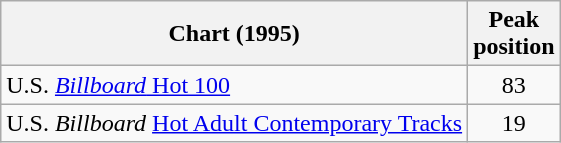<table class="wikitable sortable">
<tr>
<th align="left">Chart (1995)</th>
<th align="center">Peak<br>position</th>
</tr>
<tr>
<td>U.S. <a href='#'><em>Billboard</em> Hot 100</a></td>
<td align="center">83</td>
</tr>
<tr>
<td>U.S. <em>Billboard</em> <a href='#'>Hot Adult Contemporary Tracks</a></td>
<td align="center">19</td>
</tr>
</table>
